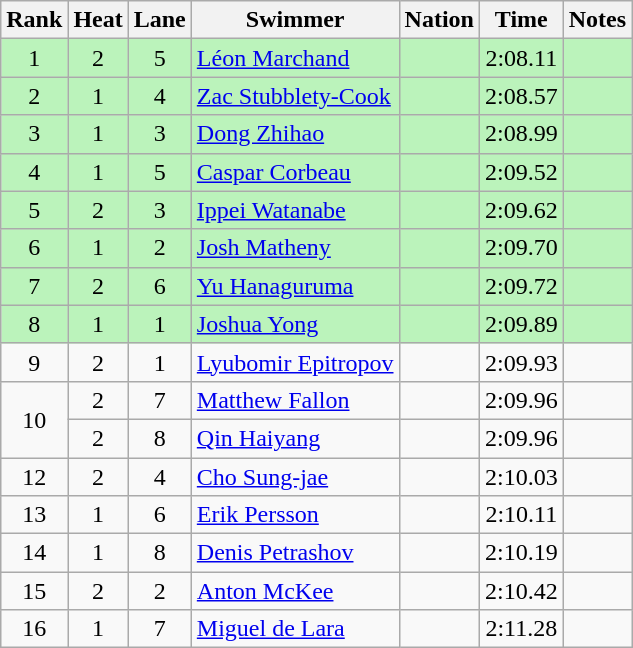<table class="wikitable sortable mw-collapsible" style="text-align:center">
<tr>
<th scope="col">Rank</th>
<th scope="col">Heat</th>
<th scope="col">Lane</th>
<th scope="col">Swimmer</th>
<th scope="col">Nation</th>
<th scope="col">Time</th>
<th scope="col">Notes</th>
</tr>
<tr bgcolor=bbf3bb>
<td>1</td>
<td>2</td>
<td>5</td>
<td align="left"><a href='#'>Léon Marchand</a></td>
<td align="left"></td>
<td>2:08.11</td>
<td></td>
</tr>
<tr bgcolor=bbf3bb>
<td>2</td>
<td>1</td>
<td>4</td>
<td align="left"><a href='#'>Zac Stubblety-Cook</a></td>
<td align="left"></td>
<td>2:08.57</td>
<td></td>
</tr>
<tr bgcolor=bbf3bb>
<td>3</td>
<td>1</td>
<td>3</td>
<td align="left"><a href='#'>Dong Zhihao</a></td>
<td align="left"></td>
<td>2:08.99</td>
<td></td>
</tr>
<tr bgcolor=bbf3bb>
<td>4</td>
<td>1</td>
<td>5</td>
<td align="left"><a href='#'>Caspar Corbeau</a></td>
<td align="left"></td>
<td>2:09.52</td>
<td></td>
</tr>
<tr bgcolor=bbf3bb>
<td>5</td>
<td>2</td>
<td>3</td>
<td align="left"><a href='#'>Ippei Watanabe</a></td>
<td align="left"></td>
<td>2:09.62</td>
<td></td>
</tr>
<tr bgcolor=bbf3bb>
<td>6</td>
<td>1</td>
<td>2</td>
<td align="left"><a href='#'>Josh Matheny</a></td>
<td align="left"></td>
<td>2:09.70</td>
<td></td>
</tr>
<tr bgcolor=bbf3bb>
<td>7</td>
<td>2</td>
<td>6</td>
<td align="left"><a href='#'>Yu Hanaguruma</a></td>
<td align="left"></td>
<td>2:09.72</td>
<td></td>
</tr>
<tr bgcolor=bbf3bb>
<td>8</td>
<td>1</td>
<td>1</td>
<td align="left"><a href='#'>Joshua Yong</a></td>
<td align="left"></td>
<td>2:09.89</td>
<td></td>
</tr>
<tr>
<td>9</td>
<td>2</td>
<td>1</td>
<td align="left"><a href='#'>Lyubomir Epitropov</a></td>
<td align="left"></td>
<td>2:09.93</td>
<td></td>
</tr>
<tr>
<td rowspan=2>10</td>
<td>2</td>
<td>7</td>
<td align="left"><a href='#'>Matthew Fallon</a></td>
<td align="left"></td>
<td>2:09.96</td>
<td></td>
</tr>
<tr>
<td>2</td>
<td>8</td>
<td align="left"><a href='#'>Qin Haiyang</a></td>
<td align="left"></td>
<td>2:09.96</td>
<td></td>
</tr>
<tr>
<td>12</td>
<td>2</td>
<td>4</td>
<td align="left"><a href='#'>Cho Sung-jae</a></td>
<td align="left"></td>
<td>2:10.03</td>
<td></td>
</tr>
<tr>
<td>13</td>
<td>1</td>
<td>6</td>
<td align="left"><a href='#'>Erik Persson</a></td>
<td align="left"></td>
<td>2:10.11</td>
<td></td>
</tr>
<tr>
<td>14</td>
<td>1</td>
<td>8</td>
<td align="left"><a href='#'>Denis Petrashov</a></td>
<td align="left"></td>
<td>2:10.19</td>
<td></td>
</tr>
<tr>
<td>15</td>
<td>2</td>
<td>2</td>
<td align="left"><a href='#'>Anton McKee</a></td>
<td align="left"></td>
<td>2:10.42</td>
<td></td>
</tr>
<tr>
<td>16</td>
<td>1</td>
<td>7</td>
<td align="left"><a href='#'>Miguel de Lara</a></td>
<td align="left"></td>
<td>2:11.28</td>
<td></td>
</tr>
</table>
